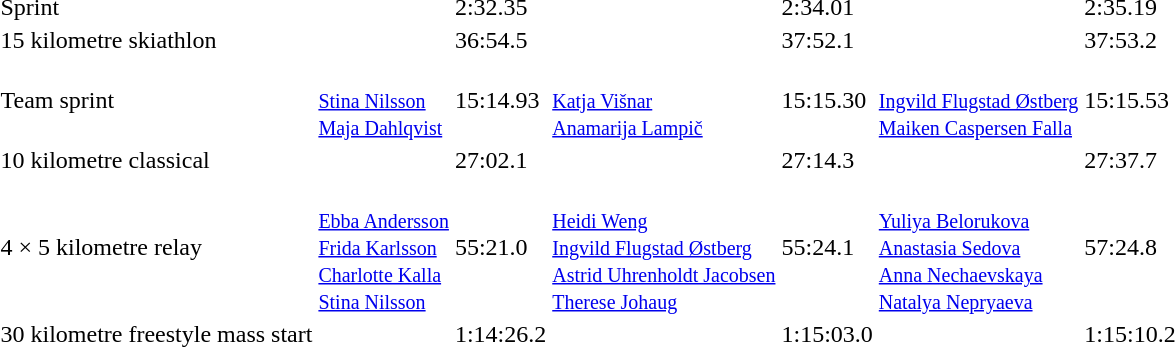<table>
<tr>
<td>Sprint<br></td>
<td></td>
<td>2:32.35</td>
<td></td>
<td>2:34.01</td>
<td></td>
<td>2:35.19</td>
</tr>
<tr>
<td>15 kilometre skiathlon<br></td>
<td></td>
<td>36:54.5</td>
<td></td>
<td>37:52.1</td>
<td></td>
<td>37:53.2</td>
</tr>
<tr>
<td>Team sprint<br></td>
<td><br><small><a href='#'>Stina Nilsson</a><br><a href='#'>Maja Dahlqvist</a></small></td>
<td>15:14.93</td>
<td><br><small><a href='#'>Katja Višnar</a><br><a href='#'>Anamarija Lampič</a></small></td>
<td>15:15.30</td>
<td><br><small><a href='#'>Ingvild Flugstad Østberg</a><br><a href='#'>Maiken Caspersen Falla</a></small></td>
<td>15:15.53</td>
</tr>
<tr>
<td>10 kilometre classical<br></td>
<td></td>
<td>27:02.1</td>
<td></td>
<td>27:14.3</td>
<td></td>
<td>27:37.7</td>
</tr>
<tr>
<td>4 × 5 kilometre relay<br></td>
<td><br><small><a href='#'>Ebba Andersson</a><br><a href='#'>Frida Karlsson</a><br><a href='#'>Charlotte Kalla</a><br><a href='#'>Stina Nilsson</a></small></td>
<td>55:21.0</td>
<td><br><small><a href='#'>Heidi Weng</a><br><a href='#'>Ingvild Flugstad Østberg</a><br><a href='#'>Astrid Uhrenholdt Jacobsen</a><br><a href='#'>Therese Johaug</a></small></td>
<td>55:24.1</td>
<td><br><small><a href='#'>Yuliya Belorukova</a><br><a href='#'>Anastasia Sedova</a><br><a href='#'>Anna Nechaevskaya</a><br><a href='#'>Natalya Nepryaeva</a></small></td>
<td>57:24.8</td>
</tr>
<tr>
<td>30 kilometre freestyle mass start<br></td>
<td></td>
<td>1:14:26.2</td>
<td></td>
<td>1:15:03.0</td>
<td></td>
<td>1:15:10.2</td>
</tr>
</table>
